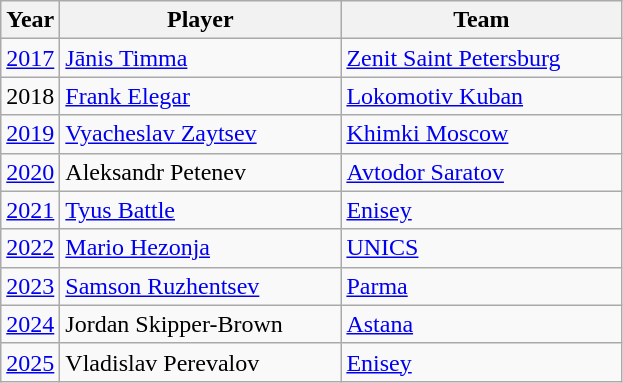<table class="wikitable">
<tr>
<th>Year</th>
<th width=180>Player</th>
<th width=180>Team</th>
</tr>
<tr>
<td><a href='#'>2017</a></td>
<td> <a href='#'>Jānis Timma</a></td>
<td><a href='#'>Zenit Saint Petersburg</a></td>
</tr>
<tr>
<td>2018</td>
<td> <a href='#'>Frank Elegar</a></td>
<td><a href='#'>Lokomotiv Kuban</a></td>
</tr>
<tr>
<td><a href='#'>2019</a></td>
<td> <a href='#'>Vyacheslav Zaytsev</a></td>
<td><a href='#'>Khimki Moscow</a></td>
</tr>
<tr>
<td><a href='#'>2020</a></td>
<td> Aleksandr Petenev</td>
<td><a href='#'>Avtodor Saratov</a></td>
</tr>
<tr>
<td><a href='#'>2021</a></td>
<td> <a href='#'>Tyus Battle</a></td>
<td><a href='#'>Enisey</a></td>
</tr>
<tr>
<td><a href='#'>2022</a></td>
<td> <a href='#'>Mario Hezonja</a></td>
<td><a href='#'>UNICS</a></td>
</tr>
<tr>
<td><a href='#'>2023</a></td>
<td> <a href='#'>Samson Ruzhentsev</a></td>
<td><a href='#'>Parma</a></td>
</tr>
<tr>
<td><a href='#'>2024</a></td>
<td> Jordan Skipper-Brown</td>
<td><a href='#'>Astana</a></td>
</tr>
<tr>
<td><a href='#'>2025</a></td>
<td> Vladislav Perevalov</td>
<td><a href='#'>Enisey</a></td>
</tr>
</table>
